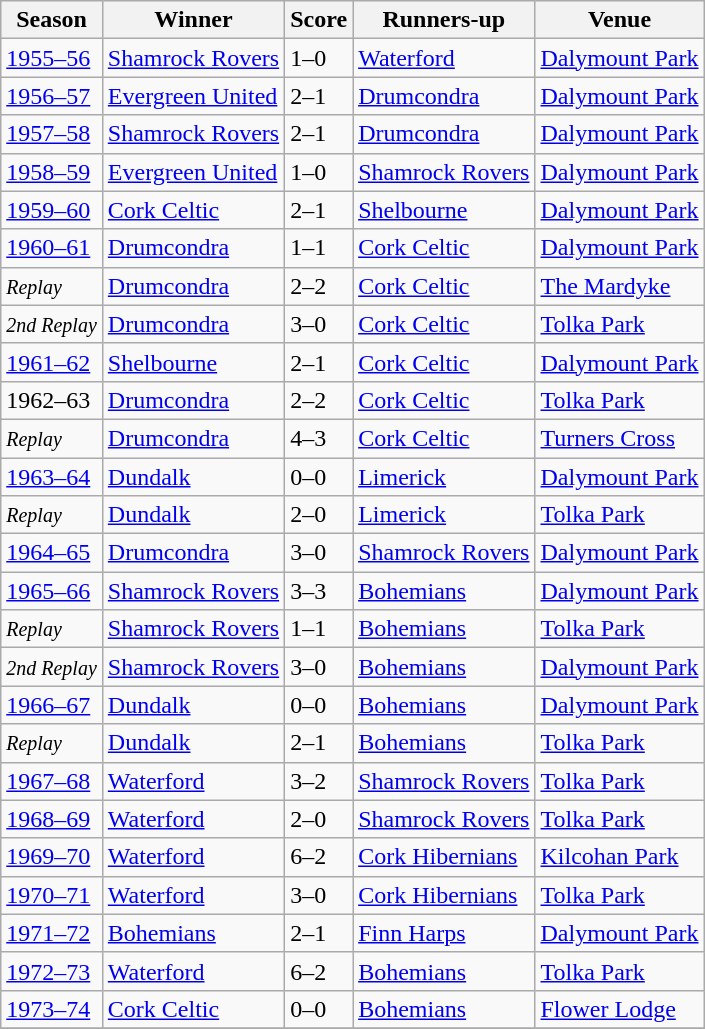<table class="wikitable collapsible">
<tr>
<th>Season</th>
<th>Winner</th>
<th>Score</th>
<th>Runners-up</th>
<th>Venue</th>
</tr>
<tr>
<td><a href='#'>1955–56</a></td>
<td><a href='#'>Shamrock Rovers</a></td>
<td>1–0</td>
<td><a href='#'>Waterford</a></td>
<td><a href='#'>Dalymount Park</a></td>
</tr>
<tr>
<td><a href='#'>1956–57</a></td>
<td><a href='#'>Evergreen United</a></td>
<td>2–1</td>
<td><a href='#'>Drumcondra</a></td>
<td><a href='#'>Dalymount Park</a></td>
</tr>
<tr>
<td><a href='#'>1957–58</a></td>
<td><a href='#'>Shamrock Rovers</a></td>
<td>2–1</td>
<td><a href='#'>Drumcondra</a></td>
<td><a href='#'>Dalymount Park</a></td>
</tr>
<tr>
<td><a href='#'>1958–59</a></td>
<td><a href='#'>Evergreen United</a></td>
<td>1–0</td>
<td><a href='#'>Shamrock Rovers</a></td>
<td><a href='#'>Dalymount Park</a></td>
</tr>
<tr>
<td><a href='#'>1959–60</a></td>
<td><a href='#'>Cork Celtic</a></td>
<td>2–1</td>
<td><a href='#'>Shelbourne</a></td>
<td><a href='#'>Dalymount Park</a></td>
</tr>
<tr>
<td><a href='#'>1960–61</a></td>
<td><a href='#'>Drumcondra</a></td>
<td>1–1</td>
<td><a href='#'>Cork Celtic</a></td>
<td><a href='#'>Dalymount Park</a></td>
</tr>
<tr>
<td><small><em>Replay</em></small></td>
<td><a href='#'>Drumcondra</a></td>
<td>2–2</td>
<td><a href='#'>Cork Celtic</a></td>
<td><a href='#'>The Mardyke</a></td>
</tr>
<tr>
<td><small><em>2nd Replay</em></small></td>
<td><a href='#'>Drumcondra</a></td>
<td>3–0</td>
<td><a href='#'>Cork Celtic</a></td>
<td><a href='#'>Tolka Park</a></td>
</tr>
<tr>
<td><a href='#'>1961–62</a></td>
<td><a href='#'>Shelbourne</a></td>
<td>2–1</td>
<td><a href='#'>Cork Celtic</a></td>
<td><a href='#'>Dalymount Park</a></td>
</tr>
<tr>
<td 1962–63 League of Ireland>1962–63</td>
<td><a href='#'>Drumcondra</a></td>
<td>2–2</td>
<td><a href='#'>Cork Celtic</a></td>
<td><a href='#'>Tolka Park</a></td>
</tr>
<tr>
<td><small><em>Replay</em></small></td>
<td><a href='#'>Drumcondra</a></td>
<td>4–3</td>
<td><a href='#'>Cork Celtic</a></td>
<td><a href='#'>Turners Cross</a></td>
</tr>
<tr>
<td><a href='#'>1963–64</a></td>
<td><a href='#'>Dundalk</a></td>
<td>0–0</td>
<td><a href='#'>Limerick</a></td>
<td><a href='#'>Dalymount Park</a></td>
</tr>
<tr>
<td><small><em>Replay</em></small></td>
<td><a href='#'>Dundalk</a></td>
<td>2–0</td>
<td><a href='#'>Limerick</a></td>
<td><a href='#'>Tolka Park</a></td>
</tr>
<tr>
<td><a href='#'>1964–65</a></td>
<td><a href='#'>Drumcondra</a></td>
<td>3–0</td>
<td><a href='#'>Shamrock Rovers</a></td>
<td><a href='#'>Dalymount Park</a></td>
</tr>
<tr>
<td><a href='#'>1965–66</a></td>
<td><a href='#'>Shamrock Rovers</a></td>
<td>3–3</td>
<td><a href='#'>Bohemians</a></td>
<td><a href='#'>Dalymount Park</a></td>
</tr>
<tr>
<td><small><em>Replay</em></small></td>
<td><a href='#'>Shamrock Rovers</a></td>
<td>1–1</td>
<td><a href='#'>Bohemians</a></td>
<td><a href='#'>Tolka Park</a></td>
</tr>
<tr>
<td><small><em>2nd Replay</em></small></td>
<td><a href='#'>Shamrock Rovers</a></td>
<td>3–0</td>
<td><a href='#'>Bohemians</a></td>
<td><a href='#'>Dalymount Park</a></td>
</tr>
<tr>
<td><a href='#'>1966–67</a></td>
<td><a href='#'>Dundalk</a></td>
<td>0–0</td>
<td><a href='#'>Bohemians</a></td>
<td><a href='#'>Dalymount Park</a></td>
</tr>
<tr>
<td><small><em>Replay</em></small></td>
<td><a href='#'>Dundalk</a></td>
<td>2–1</td>
<td><a href='#'>Bohemians</a></td>
<td><a href='#'>Tolka Park</a></td>
</tr>
<tr>
<td><a href='#'>1967–68</a></td>
<td><a href='#'>Waterford</a></td>
<td>3–2</td>
<td><a href='#'>Shamrock Rovers</a></td>
<td><a href='#'>Tolka Park</a></td>
</tr>
<tr>
<td><a href='#'>1968–69</a></td>
<td><a href='#'>Waterford</a></td>
<td>2–0</td>
<td><a href='#'>Shamrock Rovers</a></td>
<td><a href='#'>Tolka Park</a></td>
</tr>
<tr>
<td><a href='#'>1969–70</a></td>
<td><a href='#'>Waterford</a></td>
<td>6–2</td>
<td><a href='#'>Cork Hibernians</a></td>
<td><a href='#'>Kilcohan Park</a></td>
</tr>
<tr>
<td><a href='#'>1970–71</a></td>
<td><a href='#'>Waterford</a></td>
<td>3–0</td>
<td><a href='#'>Cork Hibernians</a></td>
<td><a href='#'>Tolka Park</a></td>
</tr>
<tr>
<td><a href='#'>1971–72</a></td>
<td><a href='#'>Bohemians</a></td>
<td>2–1</td>
<td><a href='#'>Finn Harps</a></td>
<td><a href='#'>Dalymount Park</a></td>
</tr>
<tr>
<td><a href='#'>1972–73</a></td>
<td><a href='#'>Waterford</a></td>
<td>6–2</td>
<td><a href='#'>Bohemians</a></td>
<td><a href='#'>Tolka Park</a></td>
</tr>
<tr>
<td><a href='#'>1973–74</a></td>
<td><a href='#'>Cork Celtic</a></td>
<td>0–0</td>
<td><a href='#'>Bohemians</a></td>
<td><a href='#'>Flower Lodge</a></td>
</tr>
<tr>
</tr>
</table>
